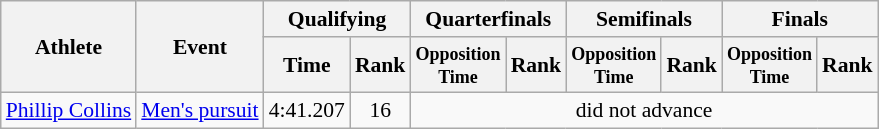<table class=wikitable style="font-size:90%">
<tr>
<th rowspan="2">Athlete</th>
<th rowspan="2">Event</th>
<th colspan="2">Qualifying</th>
<th colspan="2">Quarterfinals</th>
<th colspan="2">Semifinals</th>
<th colspan="2">Finals</th>
</tr>
<tr>
<th>Time</th>
<th>Rank</th>
<th style="line-height:1em"><small>Opposition<br>Time</small></th>
<th>Rank</th>
<th style="line-height:1em"><small>Opposition<br>Time</small></th>
<th>Rank</th>
<th style="line-height:1em"><small>Opposition<br>Time</small></th>
<th>Rank</th>
</tr>
<tr>
<td><a href='#'>Phillip Collins</a></td>
<td><a href='#'>Men's pursuit</a></td>
<td align=center>4:41.207</td>
<td align=center>16</td>
<td align=center colspan=6>did not advance</td>
</tr>
</table>
